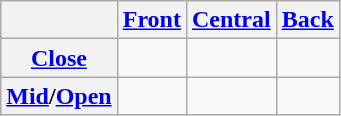<table class="wikitable" style="text-align: center;">
<tr>
<th></th>
<th><a href='#'>Front</a></th>
<th><a href='#'>Central</a></th>
<th><a href='#'>Back</a></th>
</tr>
<tr>
<th><a href='#'>Close</a></th>
<td></td>
<td></td>
<td></td>
</tr>
<tr>
<th><a href='#'>Mid</a>/<a href='#'>Open</a></th>
<td></td>
<td></td>
<td></td>
</tr>
</table>
